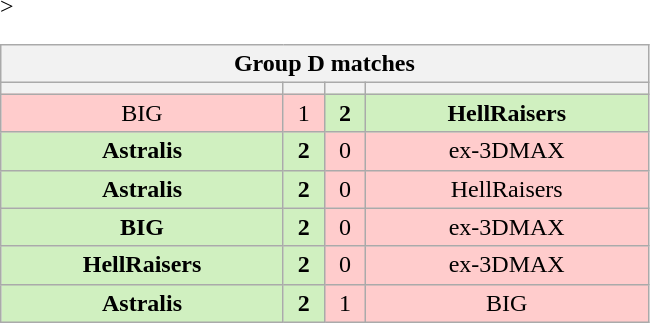<table class="wikitable" style="text-align: center">
<tr>
<th colspan=4>Group D matches</th>
</tr>
<tr <noinclude>>
<th width="181px"></th>
<th width="20px"></th>
<th width="20px"></th>
<th width="181px"></noinclude></th>
</tr>
<tr>
<td style="background: #FFCCCC;">BIG</td>
<td style="background: #FFCCCC;">1</td>
<td style="background: #D0F0C0;"><strong>2</strong></td>
<td style="background: #D0F0C0;"><strong>HellRaisers</strong></td>
</tr>
<tr>
<td style="background: #D0F0C0;"><strong>Astralis</strong></td>
<td style="background: #D0F0C0;"><strong>2</strong></td>
<td style="background: #FFCCCC;">0</td>
<td style="background: #FFCCCC;">ex-3DMAX</td>
</tr>
<tr>
<td style="background: #D0F0C0;"><strong>Astralis</strong></td>
<td style="background: #D0F0C0;"><strong>2</strong></td>
<td style="background: #FFCCCC;">0</td>
<td style="background: #FFCCCC;">HellRaisers</td>
</tr>
<tr>
<td style="background: #D0F0C0;"><strong>BIG</strong></td>
<td style="background: #D0F0C0;"><strong>2</strong></td>
<td style="background: #FFCCCC;">0</td>
<td style="background: #FFCCCC;">ex-3DMAX</td>
</tr>
<tr>
<td style="background: #D0F0C0;"><strong>HellRaisers</strong></td>
<td style="background: #D0F0C0;"><strong>2</strong></td>
<td style="background: #FFCCCC;">0</td>
<td style="background: #FFCCCC;">ex-3DMAX</td>
</tr>
<tr>
<td style="background: #D0F0C0;"><strong>Astralis</strong></td>
<td style="background: #D0F0C0;"><strong>2</strong></td>
<td style="background: #FFCCCC;">1</td>
<td style="background: #FFCCCC;">BIG</td>
</tr>
</table>
